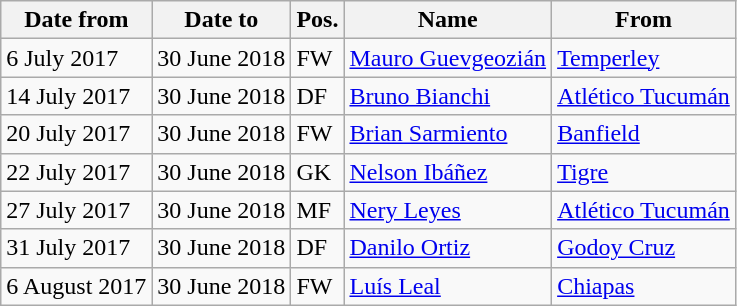<table class="wikitable">
<tr>
<th>Date from</th>
<th>Date to</th>
<th>Pos.</th>
<th>Name</th>
<th>From</th>
</tr>
<tr>
<td>6 July 2017</td>
<td>30 June 2018</td>
<td>FW</td>
<td> <a href='#'>Mauro Guevgeozián</a></td>
<td> <a href='#'>Temperley</a></td>
</tr>
<tr>
<td>14 July 2017</td>
<td>30 June 2018</td>
<td>DF</td>
<td> <a href='#'>Bruno Bianchi</a></td>
<td> <a href='#'>Atlético Tucumán</a></td>
</tr>
<tr>
<td>20 July 2017</td>
<td>30 June 2018</td>
<td>FW</td>
<td> <a href='#'>Brian Sarmiento</a></td>
<td> <a href='#'>Banfield</a></td>
</tr>
<tr>
<td>22 July 2017</td>
<td>30 June 2018</td>
<td>GK</td>
<td> <a href='#'>Nelson Ibáñez</a></td>
<td> <a href='#'>Tigre</a></td>
</tr>
<tr>
<td>27 July 2017</td>
<td>30 June 2018</td>
<td>MF</td>
<td> <a href='#'>Nery Leyes</a></td>
<td> <a href='#'>Atlético Tucumán</a></td>
</tr>
<tr>
<td>31 July 2017</td>
<td>30 June 2018</td>
<td>DF</td>
<td> <a href='#'>Danilo Ortiz</a></td>
<td> <a href='#'>Godoy Cruz</a></td>
</tr>
<tr>
<td>6 August 2017</td>
<td>30 June 2018</td>
<td>FW</td>
<td> <a href='#'>Luís Leal</a></td>
<td> <a href='#'>Chiapas</a></td>
</tr>
</table>
